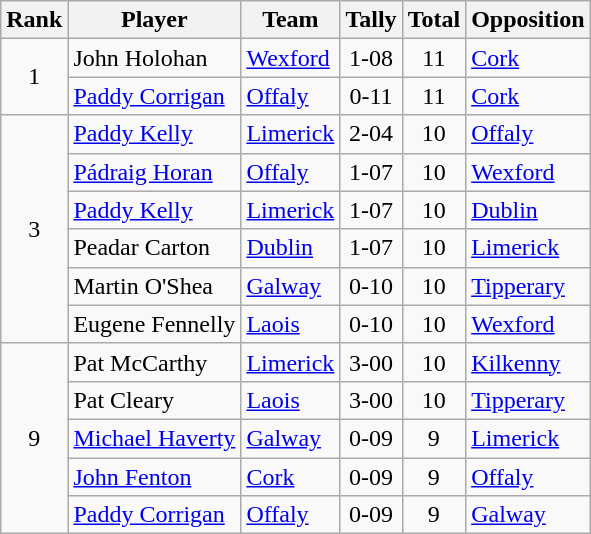<table class="wikitable">
<tr>
<th>Rank</th>
<th>Player</th>
<th>Team</th>
<th>Tally</th>
<th>Total</th>
<th>Opposition</th>
</tr>
<tr>
<td rowspan="2" style="text-align:center;">1</td>
<td>John Holohan</td>
<td><a href='#'>Wexford</a></td>
<td align=center>1-08</td>
<td align=center>11</td>
<td><a href='#'>Cork</a></td>
</tr>
<tr>
<td><a href='#'>Paddy Corrigan</a></td>
<td><a href='#'>Offaly</a></td>
<td align=center>0-11</td>
<td align=center>11</td>
<td><a href='#'>Cork</a></td>
</tr>
<tr>
<td rowspan="6" style="text-align:center;">3</td>
<td><a href='#'>Paddy Kelly</a></td>
<td><a href='#'>Limerick</a></td>
<td align=center>2-04</td>
<td align=center>10</td>
<td><a href='#'>Offaly</a></td>
</tr>
<tr>
<td><a href='#'>Pádraig Horan</a></td>
<td><a href='#'>Offaly</a></td>
<td align=center>1-07</td>
<td align=center>10</td>
<td><a href='#'>Wexford</a></td>
</tr>
<tr>
<td><a href='#'>Paddy Kelly</a></td>
<td><a href='#'>Limerick</a></td>
<td align=center>1-07</td>
<td align=center>10</td>
<td><a href='#'>Dublin</a></td>
</tr>
<tr>
<td>Peadar Carton</td>
<td><a href='#'>Dublin</a></td>
<td align=center>1-07</td>
<td align=center>10</td>
<td><a href='#'>Limerick</a></td>
</tr>
<tr>
<td>Martin O'Shea</td>
<td><a href='#'>Galway</a></td>
<td align=center>0-10</td>
<td align=center>10</td>
<td><a href='#'>Tipperary</a></td>
</tr>
<tr>
<td>Eugene Fennelly</td>
<td><a href='#'>Laois</a></td>
<td align=center>0-10</td>
<td align=center>10</td>
<td><a href='#'>Wexford</a></td>
</tr>
<tr>
<td rowspan="5" style="text-align:center;">9</td>
<td>Pat McCarthy</td>
<td><a href='#'>Limerick</a></td>
<td align=center>3-00</td>
<td align=center>10</td>
<td><a href='#'>Kilkenny</a></td>
</tr>
<tr>
<td>Pat Cleary</td>
<td><a href='#'>Laois</a></td>
<td align=center>3-00</td>
<td align=center>10</td>
<td><a href='#'>Tipperary</a></td>
</tr>
<tr>
<td><a href='#'>Michael Haverty</a></td>
<td><a href='#'>Galway</a></td>
<td align=center>0-09</td>
<td align=center>9</td>
<td><a href='#'>Limerick</a></td>
</tr>
<tr>
<td><a href='#'>John Fenton</a></td>
<td><a href='#'>Cork</a></td>
<td align=center>0-09</td>
<td align=center>9</td>
<td><a href='#'>Offaly</a></td>
</tr>
<tr>
<td><a href='#'>Paddy Corrigan</a></td>
<td><a href='#'>Offaly</a></td>
<td align=center>0-09</td>
<td align=center>9</td>
<td><a href='#'>Galway</a></td>
</tr>
</table>
